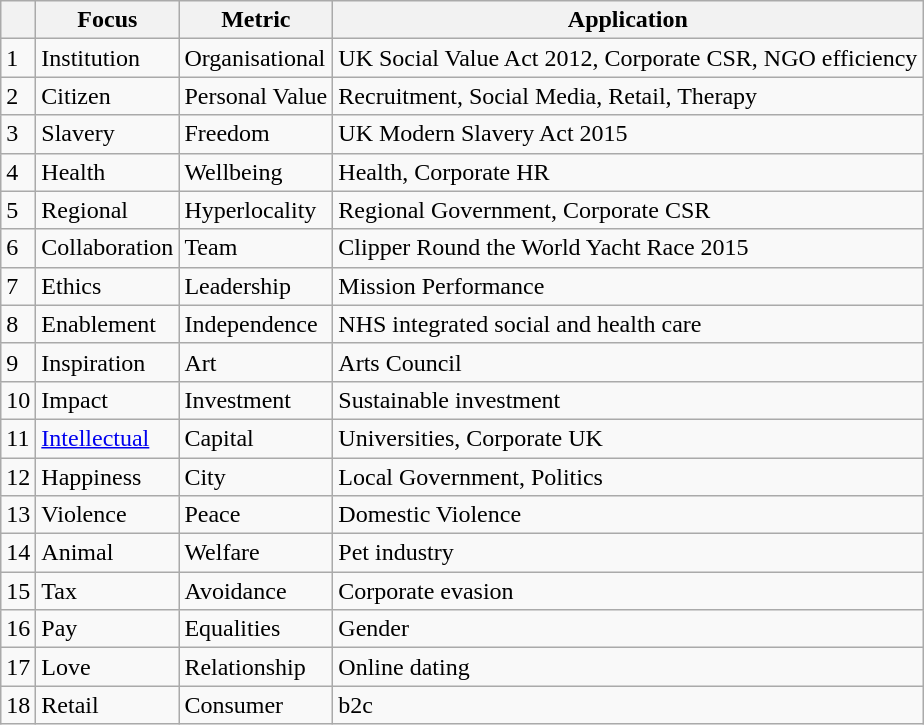<table class="wikitable">
<tr>
<th></th>
<th>Focus</th>
<th>Metric</th>
<th>Application</th>
</tr>
<tr>
<td>1</td>
<td>Institution</td>
<td>Organisational</td>
<td>UK Social Value Act 2012, Corporate CSR, NGO efficiency</td>
</tr>
<tr>
<td>2</td>
<td>Citizen</td>
<td>Personal Value</td>
<td>Recruitment, Social Media, Retail, Therapy</td>
</tr>
<tr>
<td>3</td>
<td>Slavery</td>
<td>Freedom</td>
<td>UK Modern Slavery Act 2015</td>
</tr>
<tr>
<td>4</td>
<td>Health</td>
<td>Wellbeing</td>
<td>Health, Corporate HR</td>
</tr>
<tr>
<td>5</td>
<td>Regional</td>
<td>Hyperlocality</td>
<td>Regional Government, Corporate CSR</td>
</tr>
<tr>
<td>6</td>
<td>Collaboration</td>
<td>Team</td>
<td>Clipper Round the World Yacht Race 2015</td>
</tr>
<tr>
<td>7</td>
<td>Ethics</td>
<td>Leadership</td>
<td>Mission Performance</td>
</tr>
<tr>
<td>8</td>
<td>Enablement</td>
<td>Independence</td>
<td>NHS integrated social and health care</td>
</tr>
<tr>
<td>9</td>
<td>Inspiration</td>
<td>Art</td>
<td>Arts Council</td>
</tr>
<tr>
<td>10</td>
<td>Impact</td>
<td>Investment</td>
<td>Sustainable investment</td>
</tr>
<tr>
<td>11</td>
<td><a href='#'>Intellectual</a></td>
<td>Capital</td>
<td>Universities, Corporate UK</td>
</tr>
<tr>
<td>12</td>
<td>Happiness</td>
<td>City</td>
<td>Local Government, Politics</td>
</tr>
<tr>
<td>13</td>
<td>Violence</td>
<td>Peace</td>
<td>Domestic Violence</td>
</tr>
<tr>
<td>14</td>
<td>Animal</td>
<td>Welfare</td>
<td>Pet industry</td>
</tr>
<tr>
<td>15</td>
<td>Tax</td>
<td>Avoidance</td>
<td>Corporate evasion</td>
</tr>
<tr>
<td>16</td>
<td>Pay</td>
<td>Equalities</td>
<td>Gender</td>
</tr>
<tr>
<td>17</td>
<td>Love</td>
<td>Relationship</td>
<td>Online dating</td>
</tr>
<tr>
<td>18</td>
<td>Retail</td>
<td>Consumer</td>
<td>b2c</td>
</tr>
</table>
